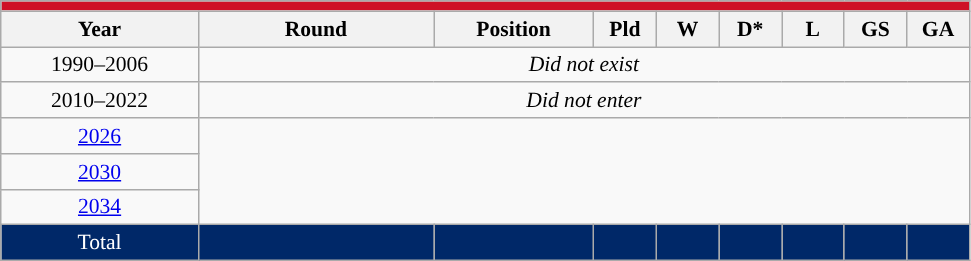<table class="wikitable" style="text-align: center;font-size:90%;">
<tr>
<th colspan="9" style="background: #CE1126; color: #FFFFFF;"><a href='#'></a></th>
</tr>
<tr>
<th width=125>Year</th>
<th width=150>Round</th>
<th width=100>Position</th>
<th width=35>Pld</th>
<th width=35>W</th>
<th width=35>D*</th>
<th width=35>L</th>
<th width=35>GS</th>
<th width=35>GA</th>
</tr>
<tr>
<td>1990–2006</td>
<td colspan="8"><em>Did not exist</em></td>
</tr>
<tr>
<td>2010–2022</td>
<td colspan="8"><em>Did not enter</em></td>
</tr>
<tr>
<td> <a href='#'>2026</a></td>
<td colspan='8' rowspan='3'></td>
</tr>
<tr>
<td> <a href='#'>2030</a></td>
</tr>
<tr>
<td> <a href='#'>2034</a></td>
</tr>
<tr>
<td colspan=1 style="background: #002868; color: #FFFFFF;">Total</td>
<td style="background: #002868; color: #FFFFFF;"></td>
<td style="background: #002868; color: #FFFFFF;"></td>
<td style="background: #002868; color: #FFFFFF;"></td>
<td style="background: #002868; color: #FFFFFF;"></td>
<td style="background: #002868; color: #FFFFFF;"></td>
<td style="background: #002868; color: #FFFFFF;"></td>
<td style="background: #002868; color: #FFFFFF;"></td>
<td style="background: #002868; color: #FFFFFF;"></td>
</tr>
</table>
